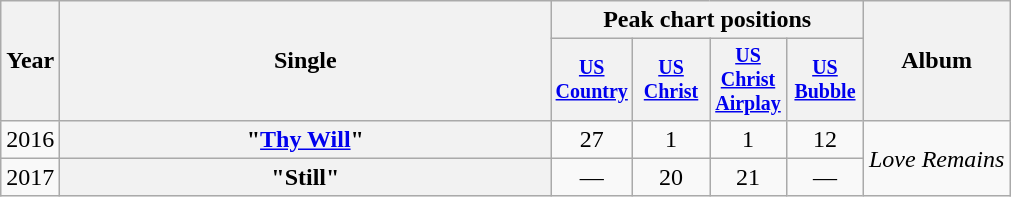<table class="wikitable plainrowheaders" style="text-align:center;">
<tr>
<th rowspan="2">Year</th>
<th rowspan="2" style="width:20em;">Single</th>
<th colspan="4">Peak chart positions</th>
<th rowspan="2">Album</th>
</tr>
<tr style="font-size:smaller;">
<th width="45"><a href='#'>US Country</a></th>
<th width="45"><a href='#'>US Christ</a></th>
<th width="45"><a href='#'>US Christ Airplay</a></th>
<th width="45"><a href='#'>US Bubble</a></th>
</tr>
<tr>
<td>2016</td>
<th scope="row">"<a href='#'>Thy Will</a>"</th>
<td>27</td>
<td>1</td>
<td>1</td>
<td>12</td>
<td rowspan="2"><em>Love Remains</em></td>
</tr>
<tr>
<td>2017</td>
<th scope="row">"Still"</th>
<td>—</td>
<td>20</td>
<td>21</td>
<td>—</td>
</tr>
</table>
